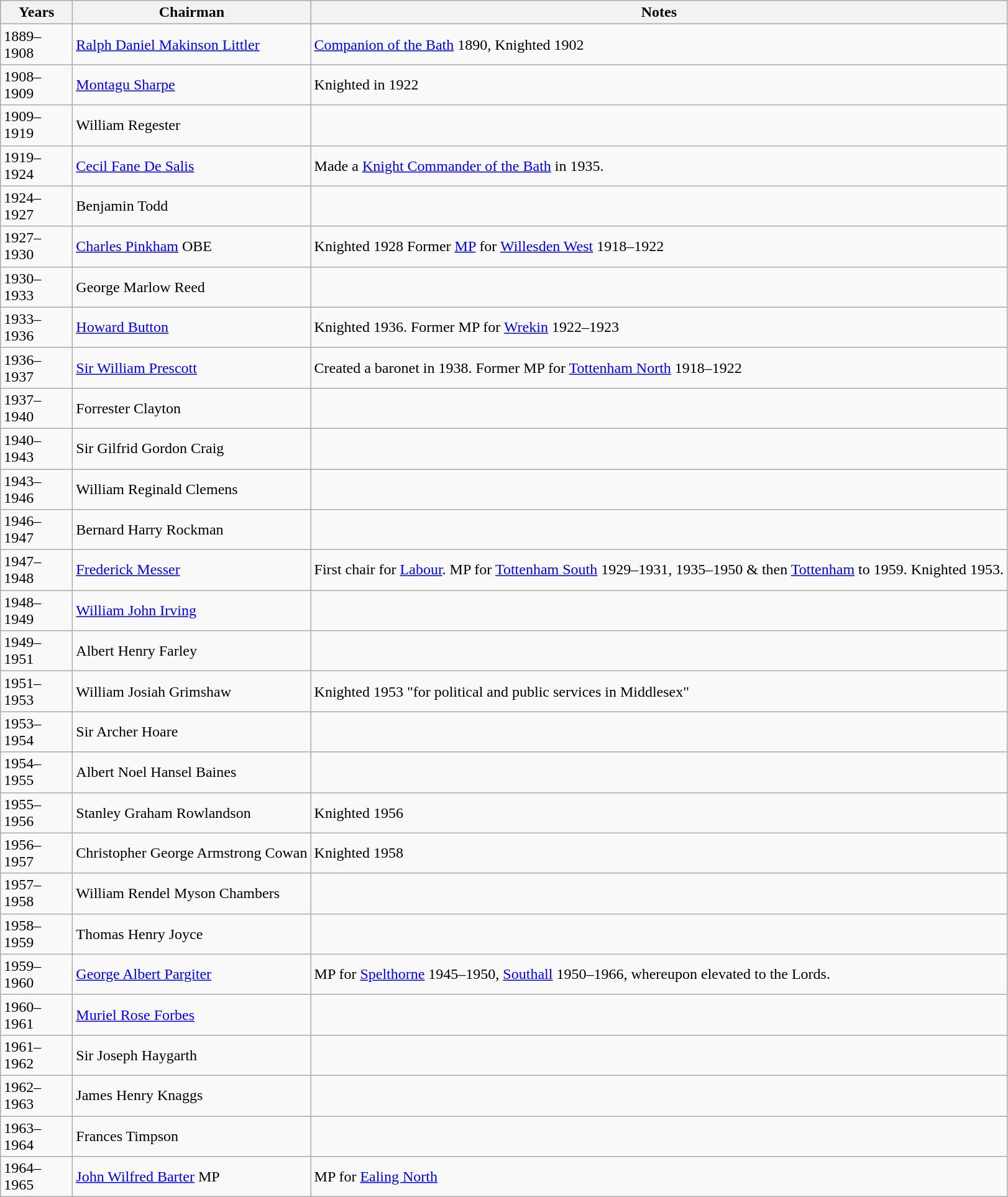<table class="wikitable">
<tr>
<th>Years</th>
<th>Chairman</th>
<th>Notes</th>
</tr>
<tr>
<td style="width: 70px;">1889–1908</td>
<td><a href='#'>Ralph Daniel Makinson Littler</a></td>
<td><a href='#'>Companion of the Bath</a> 1890, Knighted 1902</td>
</tr>
<tr>
<td>1908–1909</td>
<td><a href='#'>Montagu Sharpe</a></td>
<td>Knighted in 1922</td>
</tr>
<tr>
<td>1909–1919</td>
<td>William Regester</td>
<td></td>
</tr>
<tr>
<td>1919–1924</td>
<td><a href='#'>Cecil Fane De Salis</a></td>
<td>Made a <a href='#'>Knight Commander of the Bath</a> in 1935.</td>
</tr>
<tr>
<td>1924–1927</td>
<td>Benjamin Todd</td>
<td></td>
</tr>
<tr>
<td>1927–1930</td>
<td><a href='#'>Charles Pinkham</a> OBE</td>
<td>Knighted 1928 Former <a href='#'>MP</a> for <a href='#'>Willesden West</a> 1918–1922</td>
</tr>
<tr>
<td>1930–1933</td>
<td>George Marlow Reed</td>
<td></td>
</tr>
<tr>
<td>1933–1936</td>
<td><a href='#'>Howard Button</a></td>
<td>Knighted 1936. Former MP for <a href='#'>Wrekin</a> 1922–1923</td>
</tr>
<tr>
<td>1936–1937</td>
<td><a href='#'>Sir William Prescott</a></td>
<td>Created a baronet in 1938. Former MP for <a href='#'>Tottenham North</a> 1918–1922</td>
</tr>
<tr>
<td>1937–1940</td>
<td>Forrester Clayton</td>
<td></td>
</tr>
<tr>
<td>1940–1943</td>
<td>Sir Gilfrid Gordon Craig</td>
<td></td>
</tr>
<tr>
<td>1943–1946</td>
<td>William Reginald Clemens</td>
<td></td>
</tr>
<tr>
<td>1946–1947</td>
<td>Bernard Harry Rockman</td>
<td></td>
</tr>
<tr>
<td>1947–1948</td>
<td><a href='#'>Frederick Messer</a></td>
<td>First chair for <a href='#'>Labour</a>. MP for <a href='#'>Tottenham South</a> 1929–1931, 1935–1950 & then <a href='#'>Tottenham</a> to 1959. Knighted 1953.</td>
</tr>
<tr>
<td>1948–1949</td>
<td><a href='#'>William John Irving</a></td>
<td></td>
</tr>
<tr>
<td>1949–1951</td>
<td>Albert Henry Farley</td>
<td></td>
</tr>
<tr>
<td>1951–1953</td>
<td>William Josiah Grimshaw</td>
<td>Knighted 1953 "for political and public services in Middlesex"</td>
</tr>
<tr>
<td>1953–1954</td>
<td>Sir Archer Hoare</td>
<td></td>
</tr>
<tr>
<td>1954–1955</td>
<td>Albert Noel Hansel Baines</td>
<td></td>
</tr>
<tr>
<td>1955–1956</td>
<td>Stanley Graham Rowlandson</td>
<td>Knighted 1956</td>
</tr>
<tr>
<td>1956–1957</td>
<td>Christopher George Armstrong Cowan</td>
<td>Knighted 1958</td>
</tr>
<tr>
<td>1957–1958</td>
<td>William Rendel Myson Chambers</td>
<td></td>
</tr>
<tr>
<td>1958–1959</td>
<td>Thomas Henry Joyce</td>
<td></td>
</tr>
<tr>
<td>1959–1960</td>
<td><a href='#'>George Albert Pargiter</a></td>
<td>MP for <a href='#'>Spelthorne</a> 1945–1950, <a href='#'>Southall</a> 1950–1966, whereupon elevated to the Lords.</td>
</tr>
<tr>
<td>1960–1961</td>
<td><a href='#'>Muriel Rose Forbes</a></td>
<td></td>
</tr>
<tr>
<td>1961–1962</td>
<td>Sir Joseph Haygarth</td>
<td></td>
</tr>
<tr>
<td>1962–1963</td>
<td>James Henry Knaggs</td>
<td></td>
</tr>
<tr>
<td>1963–1964</td>
<td>Frances Timpson</td>
<td></td>
</tr>
<tr>
<td>1964–1965</td>
<td><a href='#'>John Wilfred Barter</a> MP</td>
<td>MP for <a href='#'>Ealing North</a></td>
</tr>
</table>
